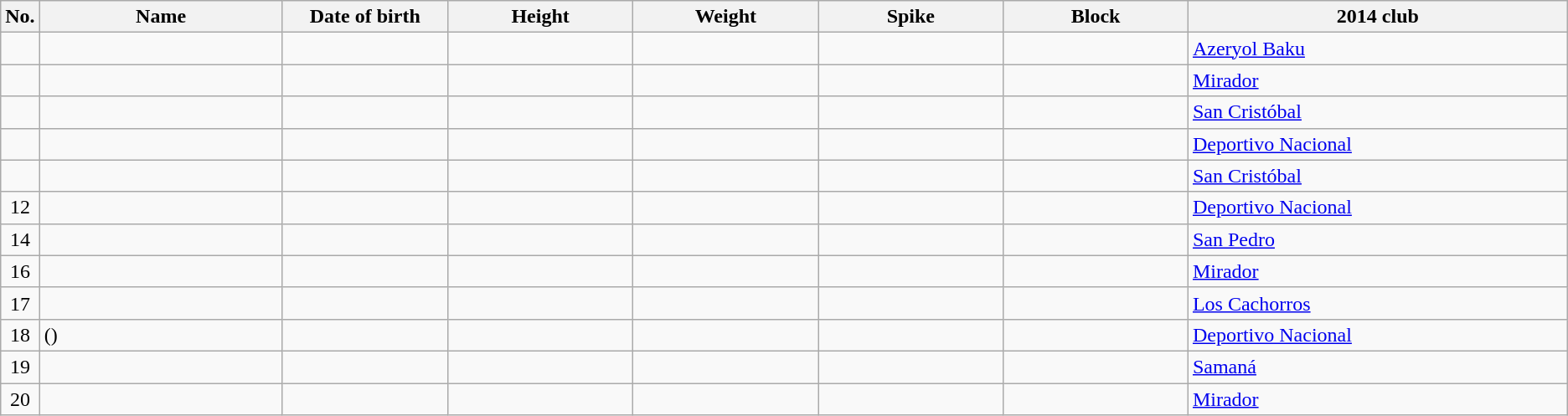<table class="wikitable sortable" style="font-size:100%; text-align:center;">
<tr>
<th>No.</th>
<th style="width:12em">Name</th>
<th style="width:8em">Date of birth</th>
<th style="width:9em">Height</th>
<th style="width:9em">Weight</th>
<th style="width:9em">Spike</th>
<th style="width:9em">Block</th>
<th style="width:19em">2014 club</th>
</tr>
<tr>
<td></td>
<td align=left></td>
<td align=right></td>
<td></td>
<td></td>
<td></td>
<td></td>
<td align=left> <a href='#'>Azeryol Baku</a></td>
</tr>
<tr>
<td></td>
<td align=left></td>
<td align=right></td>
<td></td>
<td></td>
<td></td>
<td></td>
<td align=left> <a href='#'>Mirador</a></td>
</tr>
<tr>
<td></td>
<td align=left></td>
<td align=right></td>
<td></td>
<td></td>
<td></td>
<td></td>
<td align=left> <a href='#'>San Cristóbal</a></td>
</tr>
<tr>
<td></td>
<td align=left></td>
<td align=right></td>
<td></td>
<td></td>
<td></td>
<td></td>
<td align=left> <a href='#'>Deportivo Nacional</a></td>
</tr>
<tr>
<td></td>
<td align=left></td>
<td align=right></td>
<td></td>
<td></td>
<td></td>
<td></td>
<td align=left> <a href='#'>San Cristóbal</a></td>
</tr>
<tr>
<td>12</td>
<td align=left></td>
<td align=right></td>
<td></td>
<td></td>
<td></td>
<td></td>
<td align=left> <a href='#'>Deportivo Nacional</a></td>
</tr>
<tr>
<td>14</td>
<td align=left></td>
<td align=right></td>
<td></td>
<td></td>
<td></td>
<td></td>
<td align=left> <a href='#'>San Pedro</a></td>
</tr>
<tr>
<td>16</td>
<td align=left></td>
<td align=right></td>
<td></td>
<td></td>
<td></td>
<td></td>
<td align=left> <a href='#'>Mirador</a></td>
</tr>
<tr>
<td>17</td>
<td align=left></td>
<td align=right></td>
<td></td>
<td></td>
<td></td>
<td></td>
<td align=left> <a href='#'>Los Cachorros</a></td>
</tr>
<tr>
<td>18</td>
<td align=left> ()</td>
<td align=right></td>
<td></td>
<td></td>
<td></td>
<td></td>
<td align=left> <a href='#'>Deportivo Nacional</a></td>
</tr>
<tr>
<td>19</td>
<td align=left></td>
<td align=right></td>
<td></td>
<td></td>
<td></td>
<td></td>
<td align=left> <a href='#'>Samaná</a></td>
</tr>
<tr>
<td>20</td>
<td align=left></td>
<td align=right></td>
<td></td>
<td></td>
<td></td>
<td></td>
<td align=left> <a href='#'>Mirador</a></td>
</tr>
</table>
